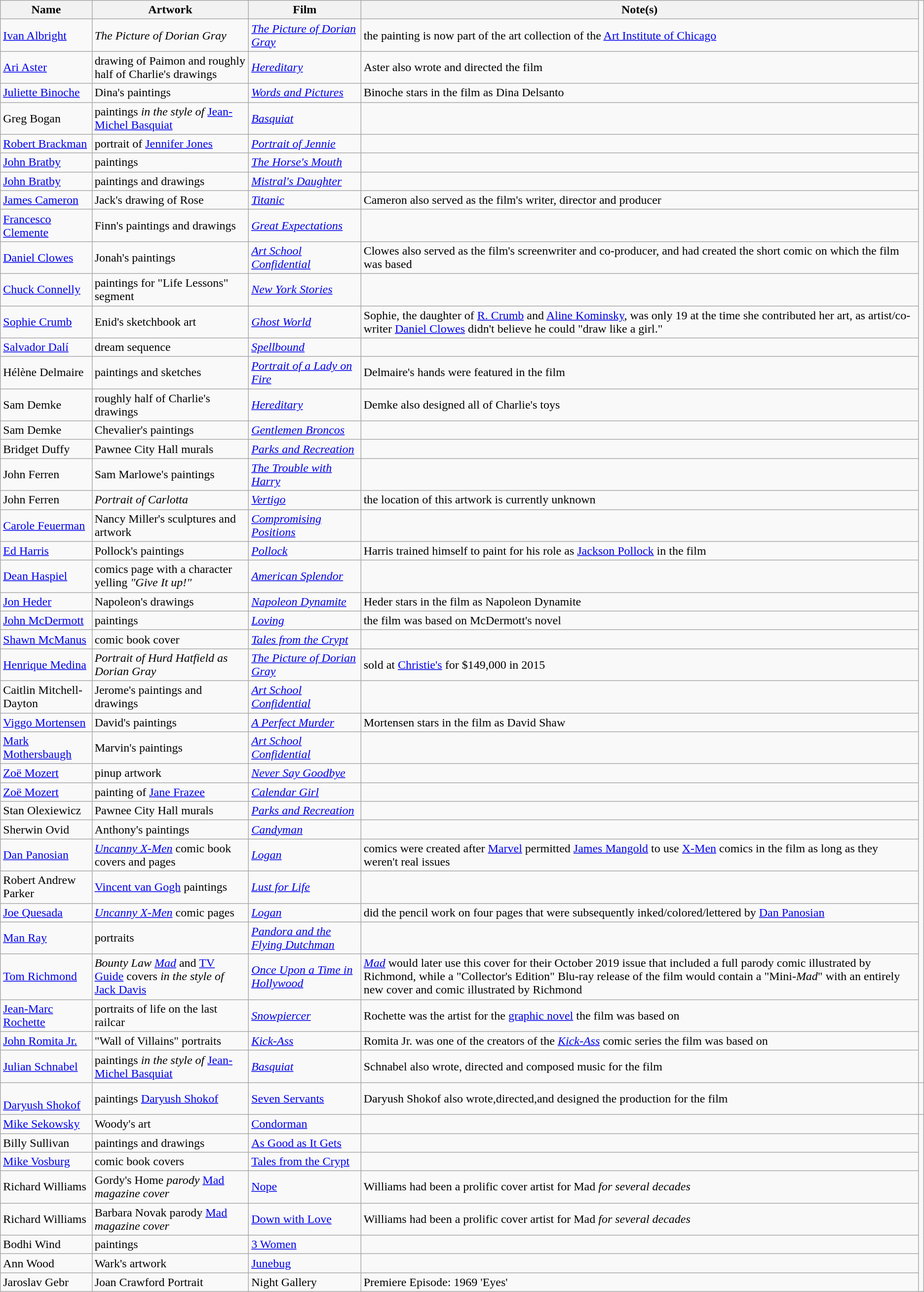<table class="wikitable sortable">
<tr>
<th>Name</th>
<th class=unsortable>Artwork</th>
<th>Film</th>
<th class=unsortable>Note(s)</th>
</tr>
<tr>
<td data-sort-value="Albright, Ivan"><a href='#'>Ivan Albright</a></td>
<td><em>The Picture of Dorian Gray</em></td>
<td data-sort-value="Picture of Dorian Gray, The"><em><a href='#'>The Picture of Dorian Gray</a></em></td>
<td>the painting is now part of the art collection of the <a href='#'>Art Institute of Chicago</a></td>
</tr>
<tr>
<td data-sort-value="Aster, Ari"><a href='#'>Ari Aster</a></td>
<td>drawing of Paimon and roughly half of Charlie's drawings</td>
<td><em><a href='#'>Hereditary</a></em></td>
<td>Aster also wrote and directed the film</td>
</tr>
<tr>
<td data-sort-value="Binoche, Juliette"><a href='#'>Juliette Binoche</a></td>
<td>Dina's paintings</td>
<td><em><a href='#'>Words and Pictures</a></em></td>
<td>Binoche stars in the film as Dina Delsanto</td>
</tr>
<tr>
<td data-sort-value="Bogan, Greg">Greg Bogan</td>
<td>paintings <em>in the style of</em> <a href='#'>Jean-Michel Basquiat</a></td>
<td><em><a href='#'>Basquiat</a></em></td>
<td></td>
</tr>
<tr>
<td data-sort-value="Brackman, Robert"><a href='#'>Robert Brackman</a></td>
<td>portrait of <a href='#'>Jennifer Jones</a></td>
<td><em><a href='#'>Portrait of Jennie</a></em></td>
<td></td>
</tr>
<tr>
<td data-sort-value="Bratby, John"><a href='#'>John Bratby</a></td>
<td>paintings</td>
<td data-sort-value="Horse's Mouth, The"><em><a href='#'>The Horse's Mouth</a></em></td>
<td></td>
</tr>
<tr>
<td data-sort-value="Bratby, John"><a href='#'>John Bratby</a></td>
<td>paintings and drawings</td>
<td><em><a href='#'>Mistral's Daughter</a></em></td>
<td></td>
</tr>
<tr>
<td data-sort-value="Cameron, James"><a href='#'>James Cameron</a></td>
<td>Jack's drawing of Rose</td>
<td><em><a href='#'>Titanic</a></em></td>
<td>Cameron also served as the film's writer, director and producer</td>
</tr>
<tr>
<td data-sort-value="Clemente, Francesco"><a href='#'>Francesco Clemente</a></td>
<td>Finn's paintings and drawings</td>
<td><em><a href='#'>Great Expectations</a></em></td>
<td></td>
</tr>
<tr>
<td data-sort-value="Clowes, Daniel"><a href='#'>Daniel Clowes</a></td>
<td>Jonah's paintings</td>
<td><em><a href='#'>Art School Confidential</a></em></td>
<td>Clowes also served as the film's screenwriter and co-producer, and had created the short comic on which the film was based</td>
</tr>
<tr>
<td data-sort-value="Connelly, Chuck"><a href='#'>Chuck Connelly</a></td>
<td>paintings for "Life Lessons" segment</td>
<td><em><a href='#'>New York Stories</a></em></td>
<td></td>
</tr>
<tr>
<td data-sort-value="Crumb, Sophie"><a href='#'>Sophie Crumb</a></td>
<td>Enid's sketchbook art</td>
<td><em><a href='#'>Ghost World</a></em></td>
<td>Sophie, the daughter of <a href='#'>R. Crumb</a> and <a href='#'>Aline Kominsky</a>, was only 19 at the time she contributed her art, as artist/co-writer <a href='#'>Daniel Clowes</a> didn't believe he could "draw like a girl."</td>
</tr>
<tr>
<td data-sort-value="Dalí, Salvador"><a href='#'>Salvador Dalí</a></td>
<td>dream sequence</td>
<td><em><a href='#'>Spellbound</a></em></td>
<td></td>
</tr>
<tr>
<td data-sort-value="Delmaire, Hélène">Hélène Delmaire</td>
<td>paintings and sketches</td>
<td><em><a href='#'>Portrait of a Lady on Fire</a></em></td>
<td>Delmaire's hands were featured in the film</td>
</tr>
<tr>
<td data-sort-value="Demke, Sam">Sam Demke</td>
<td>roughly half of Charlie's drawings</td>
<td><em><a href='#'>Hereditary</a></em></td>
<td>Demke also designed all of Charlie's toys</td>
</tr>
<tr>
<td data-sort-value="Demke, Sam">Sam Demke</td>
<td>Chevalier's paintings</td>
<td><em><a href='#'>Gentlemen Broncos</a></em></td>
<td></td>
</tr>
<tr>
<td data-sort-value="Duffy, Bridget">Bridget Duffy</td>
<td>Pawnee City Hall murals</td>
<td><em><a href='#'>Parks and Recreation</a></em></td>
<td></td>
</tr>
<tr>
<td data-sort-value="Ferren, John">John Ferren</td>
<td>Sam Marlowe's paintings</td>
<td data-sort-value="Trouble with Harry, The"><em><a href='#'>The Trouble with Harry</a></em></td>
<td></td>
</tr>
<tr>
<td data-sort-value="Ferren, John">John Ferren</td>
<td><em>Portrait of Carlotta</em></td>
<td><em><a href='#'>Vertigo</a></em></td>
<td>the location of this artwork is currently unknown</td>
</tr>
<tr>
<td data-sort-value="Feuerman, Carole"><a href='#'>Carole Feuerman</a></td>
<td>Nancy Miller's sculptures and artwork</td>
<td><em><a href='#'>Compromising Positions</a></em></td>
<td></td>
</tr>
<tr>
<td data-sort-value="Harris, Ed"><a href='#'>Ed Harris</a></td>
<td>Pollock's paintings</td>
<td><em><a href='#'>Pollock</a></em></td>
<td>Harris trained himself to paint for his role as <a href='#'>Jackson Pollock</a> in the film</td>
</tr>
<tr>
<td data-sort-value="Haspiel, Dean"><a href='#'>Dean Haspiel</a></td>
<td>comics page with a character yelling <em>"Give It up!"</em></td>
<td><em><a href='#'>American Splendor</a></em></td>
<td></td>
</tr>
<tr>
<td data-sort-value="Heder, Jon"><a href='#'>Jon Heder</a></td>
<td>Napoleon's drawings</td>
<td><em><a href='#'>Napoleon Dynamite</a></em></td>
<td>Heder stars in the film as Napoleon Dynamite</td>
</tr>
<tr>
<td data-sort-value="McDermott, John"><a href='#'>John McDermott</a></td>
<td>paintings</td>
<td><em><a href='#'>Loving</a></em></td>
<td>the film was based on McDermott's novel</td>
</tr>
<tr>
<td data-sort-value="McManus, Shawn"><a href='#'>Shawn McManus</a></td>
<td>comic book cover</td>
<td><em><a href='#'>Tales from the Crypt</a></em></td>
<td></td>
</tr>
<tr>
<td data-sort-value="Medina, Henrique"><a href='#'>Henrique Medina</a></td>
<td><em>Portrait of Hurd Hatfield as Dorian Gray</em></td>
<td data-sort-value="Picture of Dorian Gray, The"><em><a href='#'>The Picture of Dorian Gray</a></em></td>
<td>sold at <a href='#'>Christie's</a> for $149,000 in 2015</td>
</tr>
<tr>
<td data-sort-value="Mitchell-Dayton, Caitlin">Caitlin Mitchell-Dayton</td>
<td>Jerome's paintings and drawings</td>
<td><em><a href='#'>Art School Confidential</a></em></td>
<td></td>
</tr>
<tr>
<td data-sort-value="Mortensen, Viggo"><a href='#'>Viggo Mortensen</a></td>
<td>David's paintings</td>
<td><em><a href='#'>A Perfect Murder</a></em></td>
<td>Mortensen stars in the film as David Shaw</td>
</tr>
<tr>
<td data-sort-value="Mothersbaugh, Mark"><a href='#'>Mark Mothersbaugh</a></td>
<td>Marvin's paintings</td>
<td><em><a href='#'>Art School Confidential</a></em></td>
<td></td>
</tr>
<tr>
<td data-sort-value="Mozert, Zoë"><a href='#'>Zoë Mozert</a></td>
<td>pinup artwork</td>
<td><em><a href='#'>Never Say Goodbye</a></em></td>
<td></td>
</tr>
<tr>
<td data-sort-value="Mozert, Zoë"><a href='#'>Zoë Mozert</a></td>
<td>painting of <a href='#'>Jane Frazee</a></td>
<td><em><a href='#'>Calendar Girl</a></em></td>
<td></td>
</tr>
<tr>
<td data-sort-value="Olexiewicz, Stan">Stan Olexiewicz</td>
<td>Pawnee City Hall murals</td>
<td><em><a href='#'>Parks and Recreation</a></em></td>
<td></td>
</tr>
<tr>
<td data-sort-value="Ovid, Sherwin">Sherwin Ovid</td>
<td>Anthony's paintings</td>
<td><em><a href='#'>Candyman</a></em></td>
<td></td>
</tr>
<tr>
<td data-sort-value="Panosian, Dan"><a href='#'>Dan Panosian</a></td>
<td><em><a href='#'>Uncanny X-Men</a></em> comic book covers and pages</td>
<td><em><a href='#'>Logan</a></em></td>
<td>comics were created after <a href='#'>Marvel</a> permitted <a href='#'>James Mangold</a> to use <a href='#'>X-Men</a> comics in the film as long as they weren't real issues</td>
</tr>
<tr>
<td data-sort-value="Parker, Robert Andrew">Robert Andrew Parker</td>
<td><a href='#'>Vincent van Gogh</a> paintings</td>
<td><em><a href='#'>Lust for Life</a></em></td>
<td></td>
</tr>
<tr>
<td data-sort-value="Quesada, Joe"><a href='#'>Joe Quesada</a></td>
<td><em><a href='#'>Uncanny X-Men</a></em> comic pages</td>
<td><em><a href='#'>Logan</a></em></td>
<td>did the pencil work on four pages that were subsequently inked/colored/lettered by <a href='#'>Dan Panosian</a></td>
</tr>
<tr>
<td data-sort-value="Ray, Man"><a href='#'>Man Ray</a></td>
<td>portraits</td>
<td><em><a href='#'>Pandora and the Flying Dutchman</a></em></td>
<td></td>
</tr>
<tr>
<td data-sort-value="Richmond, Tom"><a href='#'>Tom Richmond</a></td>
<td><em>Bounty Law</em> <em><a href='#'>Mad</a></em> and <a href='#'>TV Guide</a> covers <em>in the style of</em> <a href='#'>Jack Davis</a></td>
<td><em><a href='#'>Once Upon a Time in Hollywood</a></em></td>
<td><em><a href='#'>Mad</a></em> would later use this cover for their October 2019 issue that included a full parody comic illustrated by Richmond, while a "Collector's Edition" Blu-ray release of the film would contain a "Mini-<em>Mad</em>" with an entirely new cover and comic illustrated by Richmond</td>
</tr>
<tr>
<td data-sort-value="Rochette, Jean-Marc"><a href='#'>Jean-Marc Rochette</a></td>
<td>portraits of life on the last railcar</td>
<td><em><a href='#'>Snowpiercer</a></em></td>
<td>Rochette was the artist for the <a href='#'>graphic novel</a> the film was based on</td>
</tr>
<tr>
<td data-sort-value="Romita Jr., John"><a href='#'>John Romita Jr.</a></td>
<td>"Wall of Villains" portraits</td>
<td><em><a href='#'>Kick-Ass</a></em></td>
<td>Romita Jr. was one of the creators of the <em><a href='#'>Kick-Ass</a></em> comic series the film was based on</td>
</tr>
<tr>
<td data-sort-value="Schnabel, Julian"><a href='#'>Julian Schnabel</a></td>
<td>paintings <em>in the style of</em> <a href='#'>Jean-Michel Basquiat</a></td>
<td><em><a href='#'>Basquiat</a></em></td>
<td>Schnabel also wrote, directed and composed music for the film</td>
</tr>
<tr>
<td data-sort-value="Shokof, Daryush"><br><a href='#'>Daryush Shokof</a></td>
<td>paintings <a href='#'>Daryush Shokof</a></td>
<td><a href='#'>Seven Servants</a><em></td>
<td>Daryush Shokof also wrote,directed,and designed the production for the film</td>
<td></td>
</tr>
<tr>
<td data-sort-value="Sekowsky, Mike"><a href='#'>Mike Sekowsky</a></td>
<td>Woody's art</td>
<td></em><a href='#'>Condorman</a><em></td>
<td></td>
</tr>
<tr>
<td data-sort-value="Sullivan, Billy">Billy Sullivan</td>
<td>paintings and drawings</td>
<td></em><a href='#'>As Good as It Gets</a><em></td>
<td></td>
</tr>
<tr>
<td data-sort-value="Vosburg, Mike"><a href='#'>Mike Vosburg</a></td>
<td>comic book covers</td>
<td></em><a href='#'>Tales from the Crypt</a><em></td>
<td></td>
</tr>
<tr>
<td data-sort-value="Williams, Richard">Richard Williams</td>
<td></em>Gordy's Home<em> parody </em><a href='#'>Mad</a><em> magazine cover</td>
<td></em><a href='#'>Nope</a><em></td>
<td>Williams had been a prolific cover artist for </em>Mad<em> for several decades</td>
</tr>
<tr>
<td data-sort-value="Williams, Richard">Richard Williams</td>
<td>Barbara Novak parody </em><a href='#'>Mad</a><em> magazine cover</td>
<td></em><a href='#'>Down with Love</a><em></td>
<td>Williams had been a prolific cover artist for </em>Mad<em> for several decades</td>
</tr>
<tr>
<td data-sort-value="Wind, Bodhi">Bodhi Wind</td>
<td>paintings</td>
<td></em><a href='#'>3 Women</a><em></td>
<td></td>
</tr>
<tr>
<td data-sort-value="Wood, Ann">Ann Wood</td>
<td>Wark's artwork</td>
<td></em><a href='#'>Junebug</a><em></td>
<td></td>
</tr>
<tr>
<td>Jaroslav Gebr</td>
<td>Joan Crawford Portrait</td>
<td>Night Gallery</td>
<td>Premiere Episode: 1969 'Eyes'</td>
</tr>
</table>
